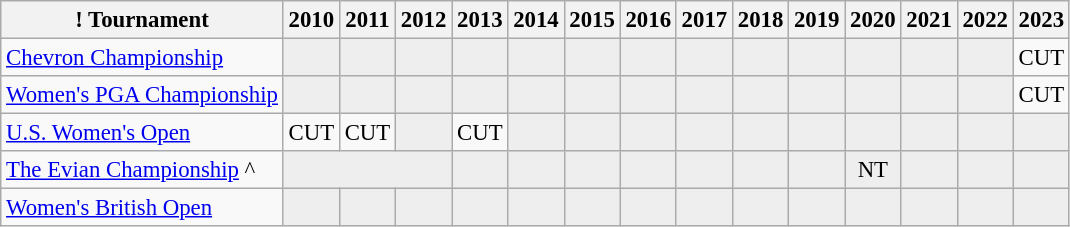<table class="wikitable" style="font-size:95%;text-align:center;">
<tr>
<th>! Tournament</th>
<th>2010</th>
<th>2011</th>
<th>2012</th>
<th>2013</th>
<th>2014</th>
<th>2015</th>
<th>2016</th>
<th>2017</th>
<th>2018</th>
<th>2019</th>
<th>2020</th>
<th>2021</th>
<th>2022</th>
<th>2023</th>
</tr>
<tr>
<td align=left><a href='#'>Chevron Championship</a></td>
<td style="background:#eeeeee;"></td>
<td style="background:#eeeeee;"></td>
<td style="background:#eeeeee;"></td>
<td style="background:#eeeeee;"></td>
<td style="background:#eeeeee;"></td>
<td style="background:#eeeeee;"></td>
<td style="background:#eeeeee;"></td>
<td style="background:#eeeeee;"></td>
<td style="background:#eeeeee;"></td>
<td style="background:#eeeeee;"></td>
<td style="background:#eeeeee;"></td>
<td style="background:#eeeeee;"></td>
<td style="background:#eeeeee;"></td>
<td>CUT</td>
</tr>
<tr>
<td align=left><a href='#'>Women's PGA Championship</a></td>
<td style="background:#eeeeee;"></td>
<td style="background:#eeeeee;"></td>
<td style="background:#eeeeee;"></td>
<td style="background:#eeeeee;"></td>
<td style="background:#eeeeee;"></td>
<td style="background:#eeeeee;"></td>
<td style="background:#eeeeee;"></td>
<td style="background:#eeeeee;"></td>
<td style="background:#eeeeee;"></td>
<td style="background:#eeeeee;"></td>
<td style="background:#eeeeee;"></td>
<td style="background:#eeeeee;"></td>
<td style="background:#eeeeee;"></td>
<td>CUT</td>
</tr>
<tr>
<td align=left><a href='#'>U.S. Women's Open</a></td>
<td>CUT</td>
<td>CUT</td>
<td style="background:#eeeeee;"></td>
<td>CUT</td>
<td style="background:#eeeeee;"></td>
<td style="background:#eeeeee;"></td>
<td style="background:#eeeeee;"></td>
<td style="background:#eeeeee;"></td>
<td style="background:#eeeeee;"></td>
<td style="background:#eeeeee;"></td>
<td style="background:#eeeeee;"></td>
<td style="background:#eeeeee;"></td>
<td style="background:#eeeeee;"></td>
<td style="background:#eeeeee;"></td>
</tr>
<tr>
<td align=left><a href='#'>The Evian Championship</a> ^</td>
<td colspan=3 style="background:#eeeeee;"></td>
<td style="background:#eeeeee;"></td>
<td style="background:#eeeeee;"></td>
<td style="background:#eeeeee;"></td>
<td style="background:#eeeeee;"></td>
<td style="background:#eeeeee;"></td>
<td style="background:#eeeeee;"></td>
<td style="background:#eeeeee;"></td>
<td style="background:#eeeeee;">NT</td>
<td style="background:#eeeeee;"></td>
<td style="background:#eeeeee;"></td>
<td style="background:#eeeeee;"></td>
</tr>
<tr>
<td align=left><a href='#'>Women's British Open</a></td>
<td style="background:#eeeeee;"></td>
<td style="background:#eeeeee;"></td>
<td style="background:#eeeeee;"></td>
<td style="background:#eeeeee;"></td>
<td style="background:#eeeeee;"></td>
<td style="background:#eeeeee;"></td>
<td style="background:#eeeeee;"></td>
<td style="background:#eeeeee;"></td>
<td style="background:#eeeeee;"></td>
<td style="background:#eeeeee;"></td>
<td style="background:#eeeeee;"></td>
<td style="background:#eeeeee;"></td>
<td style="background:#eeeeee;"></td>
<td style="background:#eeeeee;"></td>
</tr>
</table>
